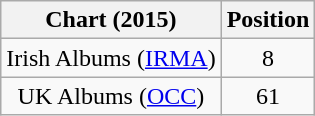<table class="wikitable plainrowheaders" style="text-align:center">
<tr>
<th scope="col">Chart (2015)</th>
<th scope="col">Position</th>
</tr>
<tr>
<td>Irish Albums (<a href='#'>IRMA</a>)</td>
<td style="text-align:center;">8</td>
</tr>
<tr>
<td>UK Albums (<a href='#'>OCC</a>)</td>
<td style="text-align:center;">61</td>
</tr>
</table>
